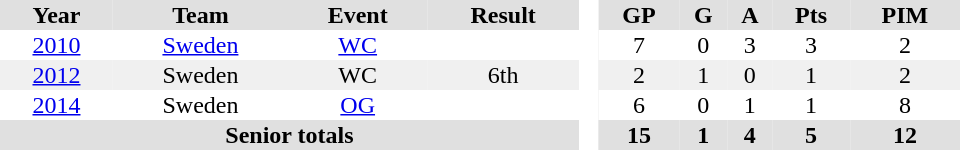<table border="0" cellpadding="1" cellspacing="0" style="text-align:center; width:40em">
<tr ALIGN="center" bgcolor="#e0e0e0">
<th>Year</th>
<th>Team</th>
<th>Event</th>
<th>Result</th>
<th rowspan="99" bgcolor="#ffffff"> </th>
<th>GP</th>
<th>G</th>
<th>A</th>
<th>Pts</th>
<th>PIM</th>
</tr>
<tr>
<td><a href='#'>2010</a></td>
<td><a href='#'>Sweden</a></td>
<td><a href='#'>WC</a></td>
<td></td>
<td>7</td>
<td>0</td>
<td>3</td>
<td>3</td>
<td>2</td>
</tr>
<tr bgcolor="#f0f0f0">
<td><a href='#'>2012</a></td>
<td>Sweden</td>
<td>WC</td>
<td>6th</td>
<td>2</td>
<td>1</td>
<td>0</td>
<td>1</td>
<td>2</td>
</tr>
<tr>
<td><a href='#'>2014</a></td>
<td>Sweden</td>
<td><a href='#'>OG</a></td>
<td></td>
<td>6</td>
<td>0</td>
<td>1</td>
<td>1</td>
<td>8</td>
</tr>
<tr bgcolor="#e0e0e0">
<th colspan="4">Senior totals</th>
<th>15</th>
<th>1</th>
<th>4</th>
<th>5</th>
<th>12</th>
</tr>
</table>
